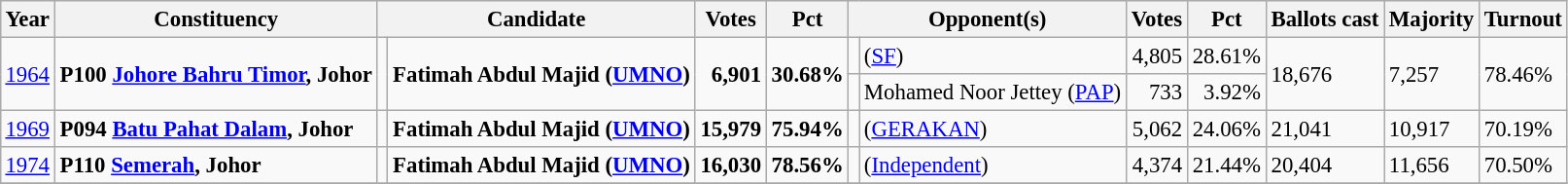<table class="wikitable" style="margin:0.5em ; font-size:95%">
<tr>
<th>Year</th>
<th>Constituency</th>
<th colspan=2>Candidate</th>
<th>Votes</th>
<th>Pct</th>
<th colspan=2>Opponent(s)</th>
<th>Votes</th>
<th>Pct</th>
<th>Ballots cast</th>
<th>Majority</th>
<th>Turnout</th>
</tr>
<tr>
<td rowspan=2><a href='#'>1964</a></td>
<td rowspan=2><strong>P100 <a href='#'>Johore Bahru Timor</a>, Johor</strong></td>
<td rowspan=2 ></td>
<td rowspan=2><strong>Fatimah Abdul Majid (<a href='#'>UMNO</a>)</strong></td>
<td rowspan=2 align=right><strong>6,901</strong></td>
<td rowspan=2><strong>30.68%</strong></td>
<td></td>
<td> (<a href='#'>SF</a>)</td>
<td align=right>4,805</td>
<td>28.61%</td>
<td rowspan=2>18,676</td>
<td rowspan=2>7,257</td>
<td rowspan=2>78.46%</td>
</tr>
<tr>
<td></td>
<td>Mohamed Noor Jettey (<a href='#'>PAP</a>)</td>
<td align="right">733</td>
<td align=right>3.92%</td>
</tr>
<tr>
<td><a href='#'>1969</a></td>
<td><strong>P094 <a href='#'>Batu Pahat Dalam</a>, Johor</strong></td>
<td></td>
<td><strong>Fatimah Abdul Majid (<a href='#'>UMNO</a>)</strong></td>
<td align=right><strong>15,979	</strong></td>
<td><strong>75.94%</strong></td>
<td></td>
<td> (<a href='#'>GERAKAN</a>)</td>
<td align=right>5,062</td>
<td>24.06%</td>
<td>21,041</td>
<td>10,917</td>
<td>70.19%</td>
</tr>
<tr>
<td><a href='#'>1974</a></td>
<td><strong>P110 <a href='#'>Semerah</a>, Johor</strong></td>
<td></td>
<td><strong>Fatimah Abdul Majid (<a href='#'>UMNO</a>)</strong></td>
<td align=right><strong>16,030</strong></td>
<td><strong>78.56%</strong></td>
<td></td>
<td> (<a href='#'>Independent</a>)</td>
<td align=right>4,374</td>
<td>21.44%</td>
<td>20,404</td>
<td>11,656</td>
<td>70.50%</td>
</tr>
<tr>
</tr>
</table>
